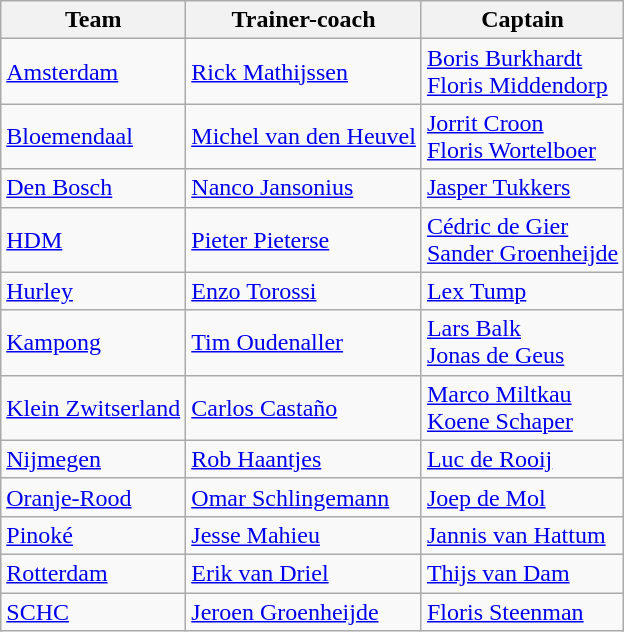<table class="wikitable sortable" style="text-align: left;">
<tr>
<th>Team</th>
<th>Trainer-coach</th>
<th>Captain</th>
</tr>
<tr>
<td><a href='#'>Amsterdam</a></td>
<td> <a href='#'>Rick Mathijssen</a></td>
<td> <a href='#'>Boris Burkhardt</a><br> <a href='#'>Floris Middendorp</a></td>
</tr>
<tr>
<td><a href='#'>Bloemendaal</a></td>
<td> <a href='#'>Michel van den Heuvel</a></td>
<td> <a href='#'>Jorrit Croon</a><br> <a href='#'>Floris Wortelboer</a></td>
</tr>
<tr>
<td><a href='#'>Den Bosch</a></td>
<td> <a href='#'>Nanco Jansonius</a></td>
<td> <a href='#'>Jasper Tukkers</a></td>
</tr>
<tr>
<td><a href='#'>HDM</a></td>
<td> <a href='#'>Pieter Pieterse</a></td>
<td> <a href='#'>Cédric de Gier</a><br> <a href='#'>Sander Groenheijde</a></td>
</tr>
<tr>
<td><a href='#'>Hurley</a></td>
<td> <a href='#'>Enzo Torossi</a></td>
<td> <a href='#'>Lex Tump</a></td>
</tr>
<tr>
<td><a href='#'>Kampong</a></td>
<td> <a href='#'>Tim Oudenaller</a></td>
<td> <a href='#'>Lars Balk</a><br> <a href='#'>Jonas de Geus</a></td>
</tr>
<tr>
<td><a href='#'>Klein Zwitserland</a></td>
<td> <a href='#'>Carlos Castaño</a></td>
<td> <a href='#'>Marco Miltkau</a><br> <a href='#'>Koene Schaper</a></td>
</tr>
<tr>
<td><a href='#'>Nijmegen</a></td>
<td> <a href='#'>Rob Haantjes</a></td>
<td> <a href='#'>Luc de Rooij</a></td>
</tr>
<tr>
<td><a href='#'>Oranje-Rood</a></td>
<td> <a href='#'>Omar Schlingemann</a></td>
<td> <a href='#'>Joep de Mol</a></td>
</tr>
<tr>
<td><a href='#'>Pinoké</a></td>
<td> <a href='#'>Jesse Mahieu</a></td>
<td> <a href='#'>Jannis van Hattum</a></td>
</tr>
<tr>
<td><a href='#'>Rotterdam</a></td>
<td> <a href='#'>Erik van Driel</a></td>
<td> <a href='#'>Thijs van Dam</a></td>
</tr>
<tr>
<td><a href='#'>SCHC</a></td>
<td> <a href='#'>Jeroen Groenheijde</a></td>
<td> <a href='#'>Floris Steenman</a></td>
</tr>
</table>
